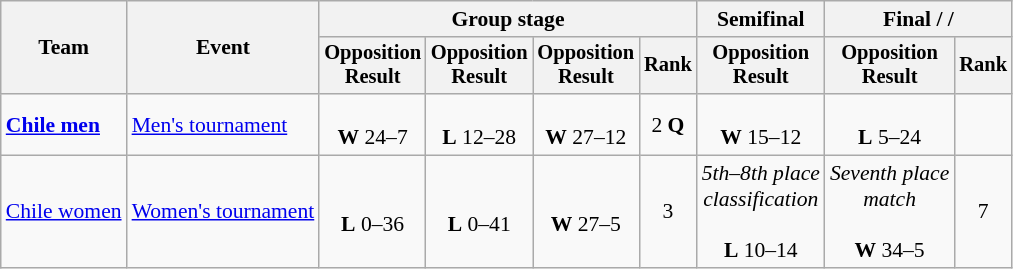<table class=wikitable style=font-size:90%;text-align:center>
<tr>
<th rowspan=2>Team</th>
<th rowspan=2>Event</th>
<th colspan=4>Group stage</th>
<th>Semifinal</th>
<th colspan=2>Final /  / </th>
</tr>
<tr style=font-size:95%>
<th>Opposition<br>Result</th>
<th>Opposition<br>Result</th>
<th>Opposition<br>Result</th>
<th>Rank</th>
<th>Opposition<br>Result</th>
<th>Opposition<br>Result</th>
<th>Rank</th>
</tr>
<tr>
<td style="text-align:left"><strong><a href='#'>Chile men</a></strong></td>
<td style="text-align:left"><a href='#'>Men's tournament</a></td>
<td><br><strong>W</strong> 24–7</td>
<td><br><strong>L</strong> 12–28</td>
<td><br><strong>W</strong> 27–12</td>
<td>2 <strong>Q</strong></td>
<td><br><strong>W</strong> 15–12</td>
<td><br><strong>L</strong> 5–24</td>
<td></td>
</tr>
<tr>
<td style="text-align:left"><a href='#'>Chile women</a></td>
<td style="text-align:left"><a href='#'>Women's tournament</a></td>
<td><br><strong>L</strong> 0–36</td>
<td><br><strong>L</strong> 0–41</td>
<td><br><strong>W</strong> 27–5</td>
<td>3</td>
<td><em>5th–8th place<br>classification</em><br><br><strong>L</strong> 10–14</td>
<td><em>Seventh place<br>match</em><br><br><strong>W</strong> 34–5</td>
<td>7</td>
</tr>
</table>
